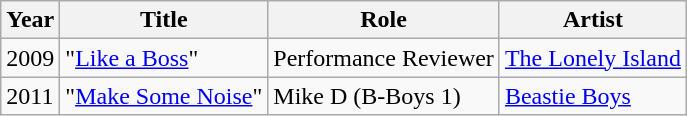<table class="wikitable">
<tr>
<th>Year</th>
<th>Title</th>
<th>Role</th>
<th>Artist</th>
</tr>
<tr>
<td>2009</td>
<td>"<a href='#'>Like a Boss</a>"</td>
<td>Performance Reviewer</td>
<td><a href='#'>The Lonely Island</a></td>
</tr>
<tr>
<td>2011</td>
<td>"<a href='#'>Make Some Noise</a>"</td>
<td>Mike D (B-Boys 1)</td>
<td><a href='#'>Beastie Boys</a></td>
</tr>
</table>
